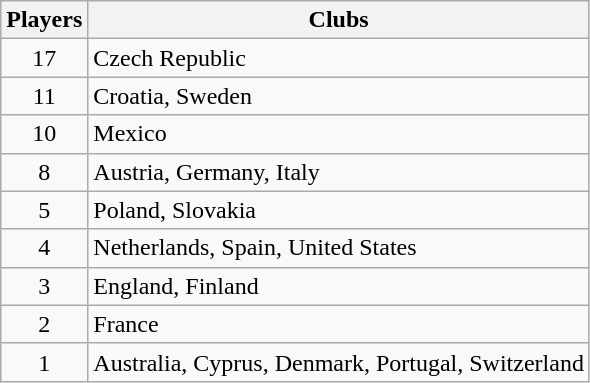<table class="wikitable">
<tr>
<th>Players</th>
<th>Clubs</th>
</tr>
<tr>
<td align="center">17</td>
<td> Czech Republic</td>
</tr>
<tr>
<td align="center">11</td>
<td> Croatia,  Sweden</td>
</tr>
<tr>
<td align="center">10</td>
<td> Mexico</td>
</tr>
<tr>
<td align="center">8</td>
<td> Austria,  Germany,  Italy</td>
</tr>
<tr>
<td align="center">5</td>
<td> Poland,  Slovakia</td>
</tr>
<tr>
<td align="center">4</td>
<td> Netherlands,  Spain,  United States</td>
</tr>
<tr>
<td align="center">3</td>
<td> England,  Finland</td>
</tr>
<tr>
<td align="center">2</td>
<td> France</td>
</tr>
<tr>
<td align="center">1</td>
<td> Australia,  Cyprus,  Denmark,  Portugal,  Switzerland</td>
</tr>
</table>
